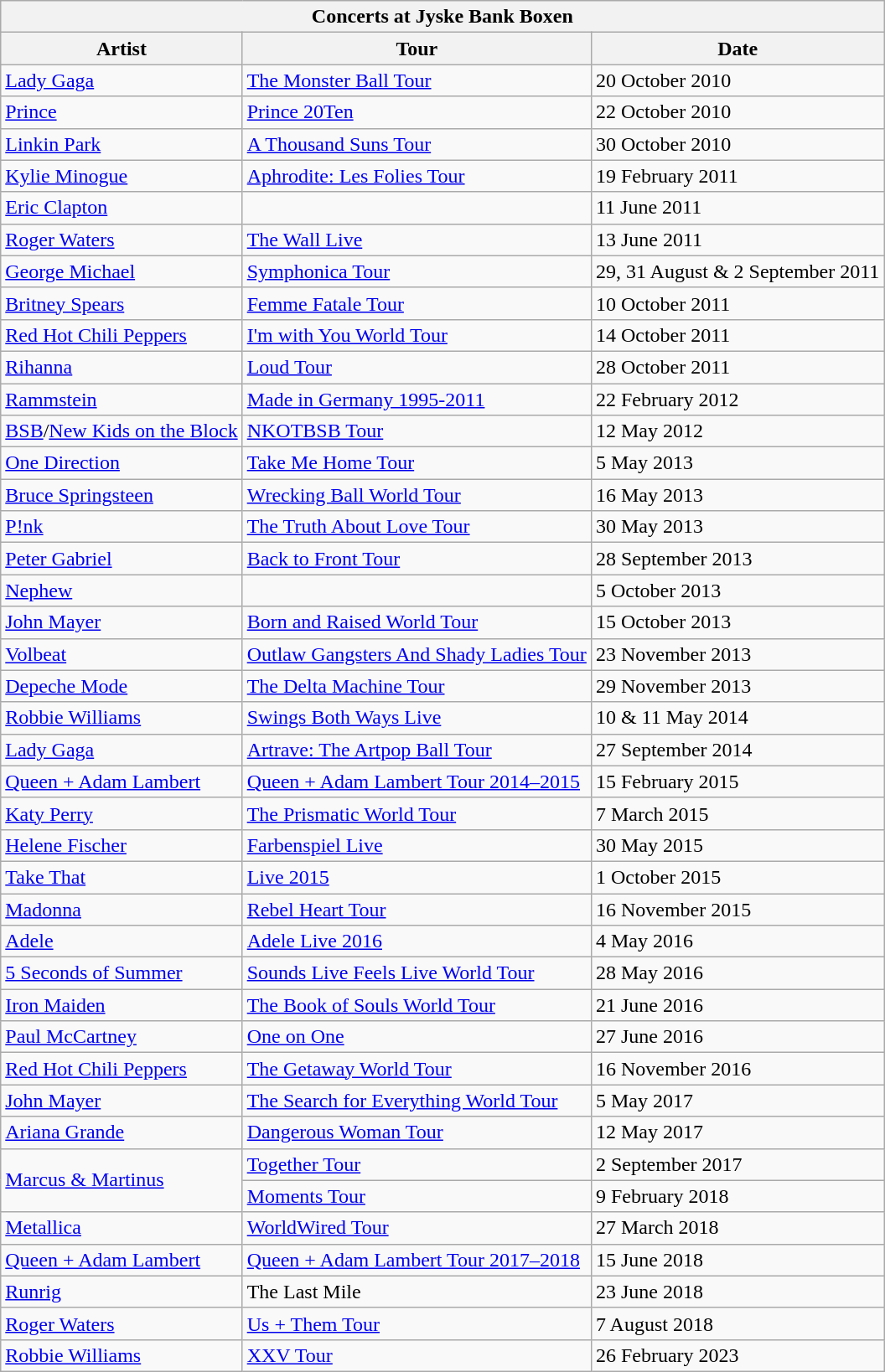<table class="wikitable collapsible">
<tr>
<th scope="col" colspan="3">Concerts at Jyske Bank Boxen</th>
</tr>
<tr>
<th scope="col">Artist</th>
<th scope="col">Tour</th>
<th scope="col">Date</th>
</tr>
<tr>
<td><a href='#'>Lady Gaga</a></td>
<td><a href='#'>The Monster Ball Tour</a></td>
<td>20 October 2010</td>
</tr>
<tr>
<td><a href='#'>Prince</a></td>
<td><a href='#'>Prince 20Ten</a></td>
<td>22 October 2010</td>
</tr>
<tr>
<td><a href='#'>Linkin Park</a></td>
<td><a href='#'>A Thousand Suns Tour</a></td>
<td>30 October 2010</td>
</tr>
<tr>
<td><a href='#'>Kylie Minogue</a></td>
<td><a href='#'>Aphrodite: Les Folies Tour</a></td>
<td>19 February 2011</td>
</tr>
<tr>
<td><a href='#'>Eric Clapton</a></td>
<td></td>
<td>11 June 2011</td>
</tr>
<tr>
<td><a href='#'>Roger Waters</a></td>
<td><a href='#'>The Wall Live</a></td>
<td>13 June 2011</td>
</tr>
<tr>
<td><a href='#'>George Michael</a></td>
<td><a href='#'>Symphonica Tour</a></td>
<td>29, 31 August & 2 September 2011</td>
</tr>
<tr>
<td><a href='#'>Britney Spears</a></td>
<td><a href='#'>Femme Fatale Tour</a></td>
<td>10 October 2011</td>
</tr>
<tr>
<td><a href='#'>Red Hot Chili Peppers</a></td>
<td><a href='#'>I'm with You World Tour</a></td>
<td>14 October 2011</td>
</tr>
<tr>
<td><a href='#'>Rihanna</a></td>
<td><a href='#'>Loud Tour</a></td>
<td>28 October 2011</td>
</tr>
<tr>
<td><a href='#'>Rammstein</a></td>
<td><a href='#'>Made in Germany 1995-2011</a></td>
<td>22 February 2012</td>
</tr>
<tr>
<td><a href='#'>BSB</a>/<a href='#'>New Kids on the Block</a></td>
<td><a href='#'>NKOTBSB Tour</a></td>
<td>12 May 2012</td>
</tr>
<tr>
<td><a href='#'>One Direction</a></td>
<td><a href='#'>Take Me Home Tour</a></td>
<td>5 May 2013</td>
</tr>
<tr>
<td><a href='#'>Bruce Springsteen</a></td>
<td><a href='#'>Wrecking Ball World Tour</a></td>
<td>16 May 2013</td>
</tr>
<tr>
<td><a href='#'>P!nk</a></td>
<td><a href='#'>The Truth About Love Tour</a></td>
<td>30 May 2013</td>
</tr>
<tr>
<td><a href='#'>Peter Gabriel</a></td>
<td><a href='#'>Back to Front Tour</a></td>
<td>28 September 2013</td>
</tr>
<tr>
<td><a href='#'>Nephew</a></td>
<td></td>
<td>5 October 2013</td>
</tr>
<tr>
<td><a href='#'>John Mayer</a></td>
<td><a href='#'>Born and Raised World Tour</a></td>
<td>15 October 2013</td>
</tr>
<tr>
<td><a href='#'>Volbeat</a></td>
<td><a href='#'>Outlaw Gangsters And Shady Ladies Tour</a></td>
<td>23 November 2013</td>
</tr>
<tr>
<td><a href='#'>Depeche Mode</a></td>
<td><a href='#'>The Delta Machine Tour</a></td>
<td>29 November 2013</td>
</tr>
<tr>
<td><a href='#'>Robbie Williams</a></td>
<td><a href='#'>Swings Both Ways Live</a></td>
<td>10 & 11 May 2014</td>
</tr>
<tr>
<td><a href='#'>Lady Gaga</a></td>
<td><a href='#'>Artrave: The Artpop Ball Tour</a></td>
<td>27 September 2014</td>
</tr>
<tr>
<td><a href='#'>Queen + Adam Lambert</a></td>
<td><a href='#'>Queen + Adam Lambert Tour 2014–2015</a></td>
<td>15 February 2015</td>
</tr>
<tr>
<td><a href='#'>Katy Perry</a></td>
<td><a href='#'>The Prismatic World Tour</a></td>
<td>7 March 2015</td>
</tr>
<tr>
<td><a href='#'>Helene Fischer</a></td>
<td><a href='#'>Farbenspiel Live</a></td>
<td>30 May 2015</td>
</tr>
<tr>
<td><a href='#'>Take That</a></td>
<td><a href='#'>Live 2015</a></td>
<td>1 October 2015</td>
</tr>
<tr>
<td><a href='#'>Madonna</a></td>
<td><a href='#'>Rebel Heart Tour</a></td>
<td>16 November 2015</td>
</tr>
<tr>
<td><a href='#'>Adele</a></td>
<td><a href='#'>Adele Live 2016</a></td>
<td>4 May 2016</td>
</tr>
<tr>
<td><a href='#'>5 Seconds of Summer</a></td>
<td><a href='#'>Sounds Live Feels Live World Tour</a></td>
<td>28 May 2016</td>
</tr>
<tr>
<td><a href='#'>Iron Maiden</a></td>
<td><a href='#'>The Book of Souls World Tour</a></td>
<td>21 June 2016</td>
</tr>
<tr>
<td><a href='#'>Paul McCartney</a></td>
<td><a href='#'>One on One</a></td>
<td>27 June 2016</td>
</tr>
<tr>
<td><a href='#'>Red Hot Chili Peppers</a></td>
<td><a href='#'>The Getaway World Tour</a></td>
<td>16 November 2016</td>
</tr>
<tr>
<td><a href='#'>John Mayer</a></td>
<td><a href='#'>The Search for Everything World Tour</a></td>
<td>5 May 2017</td>
</tr>
<tr>
<td><a href='#'>Ariana Grande</a></td>
<td><a href='#'>Dangerous Woman Tour</a></td>
<td>12 May 2017</td>
</tr>
<tr>
<td rowspan="2"><a href='#'>Marcus & Martinus</a></td>
<td><a href='#'>Together Tour</a></td>
<td>2 September 2017</td>
</tr>
<tr>
<td><a href='#'>Moments Tour</a></td>
<td>9 February  2018</td>
</tr>
<tr>
<td><a href='#'>Metallica</a></td>
<td><a href='#'>WorldWired Tour</a></td>
<td>27 March 2018</td>
</tr>
<tr>
<td><a href='#'>Queen + Adam Lambert</a></td>
<td><a href='#'>Queen + Adam Lambert Tour 2017–2018</a></td>
<td>15 June 2018</td>
</tr>
<tr>
<td><a href='#'>Runrig</a></td>
<td>The Last Mile</td>
<td>23 June 2018</td>
</tr>
<tr>
<td><a href='#'>Roger Waters</a></td>
<td><a href='#'>Us + Them Tour</a></td>
<td>7 August 2018</td>
</tr>
<tr>
<td><a href='#'>Robbie Williams</a></td>
<td><a href='#'>XXV Tour</a></td>
<td>26 February 2023</td>
</tr>
</table>
